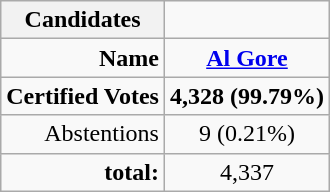<table px" class="wikitable" style="text-align:center">
<tr>
<th>Candidates</th>
<td></td>
</tr>
<tr>
<td align=right><strong>Name</strong></td>
<td><strong><a href='#'>Al Gore</a></strong></td>
</tr>
<tr>
<td align=right><strong>Certified Votes</strong></td>
<td><strong>4,328</strong> <strong>(99.79%)</strong></td>
</tr>
<tr>
<td align=right>Abstentions</td>
<td>9 (0.21%)</td>
</tr>
<tr>
<td align=right><strong>total:</strong></td>
<td>4,337</td>
</tr>
</table>
